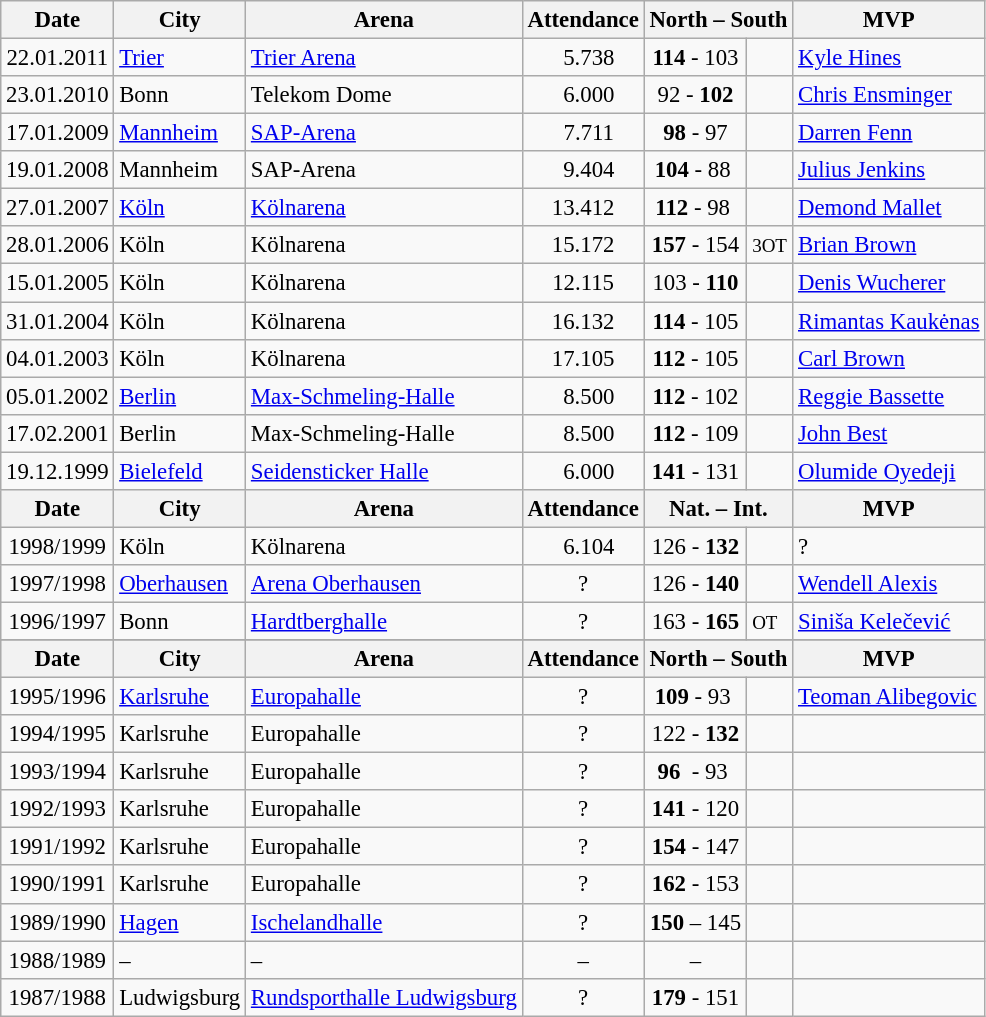<table class="wikitable" style="font-size:95%;">
<tr>
<th>Date</th>
<th>City</th>
<th>Arena</th>
<th>Attendance</th>
<th colspan=2>North – South</th>
<th>MVP</th>
</tr>
<tr ---->
<td align="center">22.01.2011</td>
<td><a href='#'>Trier</a></td>
<td><a href='#'>Trier Arena</a></td>
<td align="center">  5.738</td>
<td align="center"><strong>114</strong> - 103</td>
<td></td>
<td> <a href='#'>Kyle Hines</a></td>
</tr>
<tr ---->
<td align="center">23.01.2010</td>
<td>Bonn</td>
<td>Telekom Dome</td>
<td align="center">  6.000</td>
<td align="center">92 - <strong>102</strong></td>
<td></td>
<td> <a href='#'>Chris Ensminger</a></td>
</tr>
<tr ---->
<td align="center">17.01.2009</td>
<td><a href='#'>Mannheim</a></td>
<td><a href='#'>SAP-Arena</a></td>
<td align="center">  7.711</td>
<td align="center"><strong>98</strong> - 97</td>
<td></td>
<td> <a href='#'>Darren Fenn</a></td>
</tr>
<tr ---->
<td align="center">19.01.2008</td>
<td>Mannheim</td>
<td>SAP-Arena</td>
<td align="center">  9.404</td>
<td align="center"><strong>104</strong> - 88 </td>
<td></td>
<td> <a href='#'>Julius Jenkins</a></td>
</tr>
<tr ---->
<td align="center">27.01.2007</td>
<td><a href='#'>Köln</a></td>
<td><a href='#'>Kölnarena</a></td>
<td align="center">13.412</td>
<td align="center"><strong>112</strong> - 98 </td>
<td></td>
<td> <a href='#'>Demond Mallet</a></td>
</tr>
<tr ---->
<td align="center">28.01.2006</td>
<td>Köln</td>
<td>Kölnarena</td>
<td align="center">15.172</td>
<td align="center"><strong>157</strong> - 154</td>
<td><small>3OT</small></td>
<td> <a href='#'>Brian Brown</a></td>
</tr>
<tr ---->
<td align="center">15.01.2005</td>
<td>Köln</td>
<td>Kölnarena</td>
<td align="center">12.115</td>
<td align="center">103 - <strong>110</strong></td>
<td></td>
<td> <a href='#'>Denis Wucherer</a></td>
</tr>
<tr ---->
<td align="center">31.01.2004</td>
<td>Köln</td>
<td>Kölnarena</td>
<td align="center">16.132</td>
<td align="center"><strong>114</strong> - 105</td>
<td></td>
<td> <a href='#'>Rimantas Kaukėnas</a></td>
</tr>
<tr ---->
<td align="center">04.01.2003</td>
<td>Köln</td>
<td>Kölnarena</td>
<td align="center">17.105</td>
<td align="center"><strong>112</strong> - 105</td>
<td></td>
<td> <a href='#'>Carl Brown</a></td>
</tr>
<tr ---->
<td align="center">05.01.2002</td>
<td><a href='#'>Berlin</a></td>
<td><a href='#'>Max-Schmeling-Halle</a></td>
<td align="center">  8.500</td>
<td align="center"><strong>112</strong> - 102</td>
<td></td>
<td> <a href='#'>Reggie Bassette</a></td>
</tr>
<tr ---->
<td align="center">17.02.2001</td>
<td>Berlin</td>
<td>Max-Schmeling-Halle</td>
<td align="center">  8.500</td>
<td align="center"><strong>112</strong> - 109</td>
<td></td>
<td> <a href='#'>John Best</a></td>
</tr>
<tr ---->
<td align="center">19.12.1999</td>
<td><a href='#'>Bielefeld</a></td>
<td><a href='#'>Seidensticker Halle</a></td>
<td align="center">  6.000</td>
<td align="center"><strong>141</strong> - 131</td>
<td></td>
<td> <a href='#'>Olumide Oyedeji</a></td>
</tr>
<tr ---->
<th>Date</th>
<th>City</th>
<th>Arena</th>
<th>Attendance</th>
<th colspan=2>Nat. – Int.</th>
<th>MVP</th>
</tr>
<tr ---->
<td align="center">1998/1999</td>
<td>Köln</td>
<td>Kölnarena</td>
<td align="center">  6.104</td>
<td align="center">126 - <strong>132</strong></td>
<td></td>
<td>?</td>
</tr>
<tr ---->
<td align="center">1997/1998</td>
<td><a href='#'>Oberhausen</a></td>
<td><a href='#'>Arena Oberhausen</a></td>
<td align="center">?</td>
<td align="center">126 - <strong>140</strong></td>
<td></td>
<td> <a href='#'>Wendell Alexis</a></td>
</tr>
<tr ---->
<td align="center">1996/1997</td>
<td>Bonn</td>
<td><a href='#'>Hardtberghalle</a></td>
<td align="center">?</td>
<td align="center">163 - <strong>165</strong></td>
<td><small>OT</small></td>
<td> <a href='#'>Siniša Kelečević</a></td>
</tr>
<tr ---->
</tr>
<tr bgcolor="#dddddd">
<th>Date</th>
<th>City</th>
<th>Arena</th>
<th>Attendance</th>
<th colspan=2>North – South</th>
<th>MVP</th>
</tr>
<tr ---->
<td align="center">1995/1996</td>
<td><a href='#'>Karlsruhe</a></td>
<td><a href='#'>Europahalle</a></td>
<td align="center">?</td>
<td align="center"><strong>109</strong> - 93 </td>
<td></td>
<td> <a href='#'>Teoman Alibegovic</a></td>
</tr>
<tr ---->
<td align="center">1994/1995</td>
<td>Karlsruhe</td>
<td>Europahalle</td>
<td align="center">?</td>
<td align="center">122 - <strong>132</strong></td>
<td></td>
<td></td>
</tr>
<tr ---->
<td align="center">1993/1994</td>
<td>Karlsruhe</td>
<td>Europahalle</td>
<td align="center">?</td>
<td align="center"><strong>96</strong>  - 93 </td>
<td></td>
<td></td>
</tr>
<tr ---->
<td align="center">1992/1993</td>
<td>Karlsruhe</td>
<td>Europahalle</td>
<td align="center">?</td>
<td align="center"><strong>141</strong> - 120</td>
<td></td>
<td></td>
</tr>
<tr ---->
<td align="center">1991/1992</td>
<td>Karlsruhe</td>
<td>Europahalle</td>
<td align="center">?</td>
<td align="center"><strong>154</strong> - 147</td>
<td></td>
<td></td>
</tr>
<tr ---->
<td align="center">1990/1991</td>
<td>Karlsruhe</td>
<td>Europahalle</td>
<td align="center">?</td>
<td align="center"><strong>162</strong> - 153</td>
<td></td>
<td></td>
</tr>
<tr ---->
<td align="center">1989/1990</td>
<td><a href='#'>Hagen</a></td>
<td><a href='#'>Ischelandhalle</a></td>
<td align="center">?</td>
<td align="center"><strong>150</strong> – 145</td>
<td></td>
<td></td>
</tr>
<tr ---->
<td align="center">1988/1989</td>
<td>–</td>
<td>–</td>
<td align="center">–</td>
<td align="center">–</td>
<td></td>
<td></td>
</tr>
<tr ---->
<td align="center">1987/1988</td>
<td>Ludwigsburg</td>
<td><a href='#'>Rundsporthalle Ludwigsburg</a></td>
<td align="center">?</td>
<td align="center"><strong>179</strong> - 151</td>
<td></td>
<td></td>
</tr>
</table>
